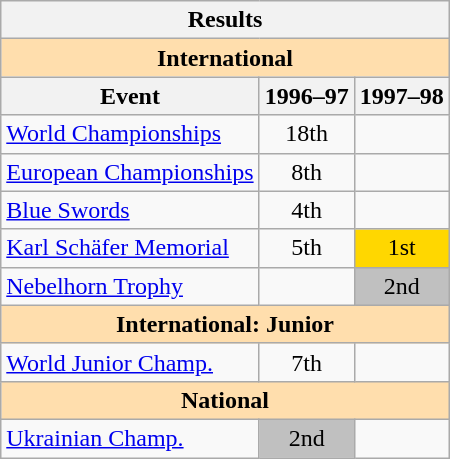<table class="wikitable" style="text-align:center">
<tr>
<th colspan=3 align=center><strong>Results</strong></th>
</tr>
<tr>
<th style="background-color: #ffdead; " colspan=3 align=center><strong>International</strong></th>
</tr>
<tr>
<th>Event</th>
<th>1996–97</th>
<th>1997–98</th>
</tr>
<tr>
<td align=left><a href='#'>World Championships</a></td>
<td>18th</td>
<td></td>
</tr>
<tr>
<td align=left><a href='#'>European Championships</a></td>
<td>8th</td>
<td></td>
</tr>
<tr>
<td align=left><a href='#'>Blue Swords</a></td>
<td>4th</td>
<td></td>
</tr>
<tr>
<td align=left><a href='#'>Karl Schäfer Memorial</a></td>
<td>5th</td>
<td bgcolor=gold>1st</td>
</tr>
<tr>
<td align=left><a href='#'>Nebelhorn Trophy</a></td>
<td></td>
<td bgcolor=silver>2nd</td>
</tr>
<tr>
<th style="background-color: #ffdead; " colspan=3 align=center><strong>International: Junior</strong></th>
</tr>
<tr>
<td align=left><a href='#'>World Junior Champ.</a></td>
<td>7th</td>
<td></td>
</tr>
<tr>
<th style="background-color: #ffdead; " colspan=3 align=center><strong>National</strong></th>
</tr>
<tr>
<td align=left><a href='#'>Ukrainian Champ.</a></td>
<td bgcolor=silver>2nd</td>
<td></td>
</tr>
</table>
